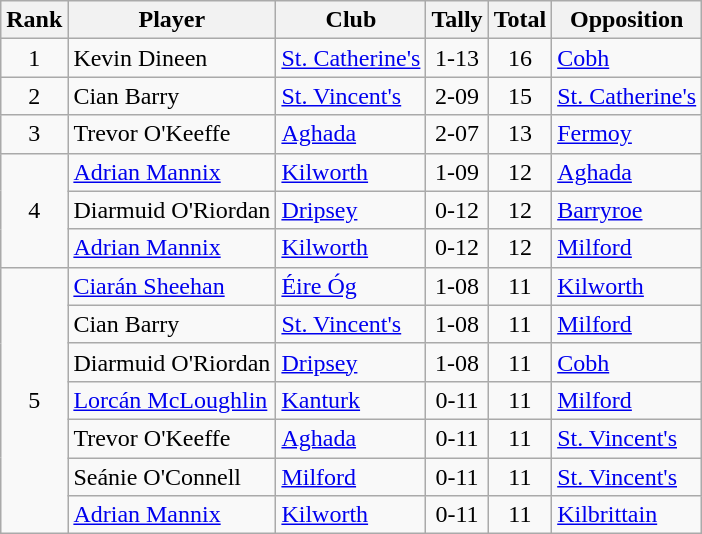<table class="wikitable">
<tr>
<th>Rank</th>
<th>Player</th>
<th>Club</th>
<th>Tally</th>
<th>Total</th>
<th>Opposition</th>
</tr>
<tr>
<td rowspan="1" style="text-align:center;">1</td>
<td>Kevin Dineen</td>
<td><a href='#'>St. Catherine's</a></td>
<td align=center>1-13</td>
<td align=center>16</td>
<td><a href='#'>Cobh</a></td>
</tr>
<tr>
<td rowspan="1" style="text-align:center;">2</td>
<td>Cian Barry</td>
<td><a href='#'>St. Vincent's</a></td>
<td align=center>2-09</td>
<td align=center>15</td>
<td><a href='#'>St. Catherine's</a></td>
</tr>
<tr>
<td rowspan="1" style="text-align:center;">3</td>
<td>Trevor O'Keeffe</td>
<td><a href='#'>Aghada</a></td>
<td align=center>2-07</td>
<td align=center>13</td>
<td><a href='#'>Fermoy</a></td>
</tr>
<tr>
<td rowspan="3" style="text-align:center;">4</td>
<td><a href='#'>Adrian Mannix</a></td>
<td><a href='#'>Kilworth</a></td>
<td align=center>1-09</td>
<td align=center>12</td>
<td><a href='#'>Aghada</a></td>
</tr>
<tr>
<td>Diarmuid O'Riordan</td>
<td><a href='#'>Dripsey</a></td>
<td align=center>0-12</td>
<td align=center>12</td>
<td><a href='#'>Barryroe</a></td>
</tr>
<tr>
<td><a href='#'>Adrian Mannix</a></td>
<td><a href='#'>Kilworth</a></td>
<td align=center>0-12</td>
<td align=center>12</td>
<td><a href='#'>Milford</a></td>
</tr>
<tr>
<td rowspan="7" style="text-align:center;">5</td>
<td><a href='#'>Ciarán Sheehan</a></td>
<td><a href='#'>Éire Óg</a></td>
<td align=center>1-08</td>
<td align=center>11</td>
<td><a href='#'>Kilworth</a></td>
</tr>
<tr>
<td>Cian Barry</td>
<td><a href='#'>St. Vincent's</a></td>
<td align=center>1-08</td>
<td align=center>11</td>
<td><a href='#'>Milford</a></td>
</tr>
<tr>
<td>Diarmuid O'Riordan</td>
<td><a href='#'>Dripsey</a></td>
<td align=center>1-08</td>
<td align=center>11</td>
<td><a href='#'>Cobh</a></td>
</tr>
<tr>
<td><a href='#'>Lorcán McLoughlin</a></td>
<td><a href='#'>Kanturk</a></td>
<td align=center>0-11</td>
<td align=center>11</td>
<td><a href='#'>Milford</a></td>
</tr>
<tr>
<td>Trevor O'Keeffe</td>
<td><a href='#'>Aghada</a></td>
<td align=center>0-11</td>
<td align=center>11</td>
<td><a href='#'>St. Vincent's</a></td>
</tr>
<tr>
<td>Seánie O'Connell</td>
<td><a href='#'>Milford</a></td>
<td align=center>0-11</td>
<td align=center>11</td>
<td><a href='#'>St. Vincent's</a></td>
</tr>
<tr>
<td><a href='#'>Adrian Mannix</a></td>
<td><a href='#'>Kilworth</a></td>
<td align=center>0-11</td>
<td align=center>11</td>
<td><a href='#'>Kilbrittain</a></td>
</tr>
</table>
